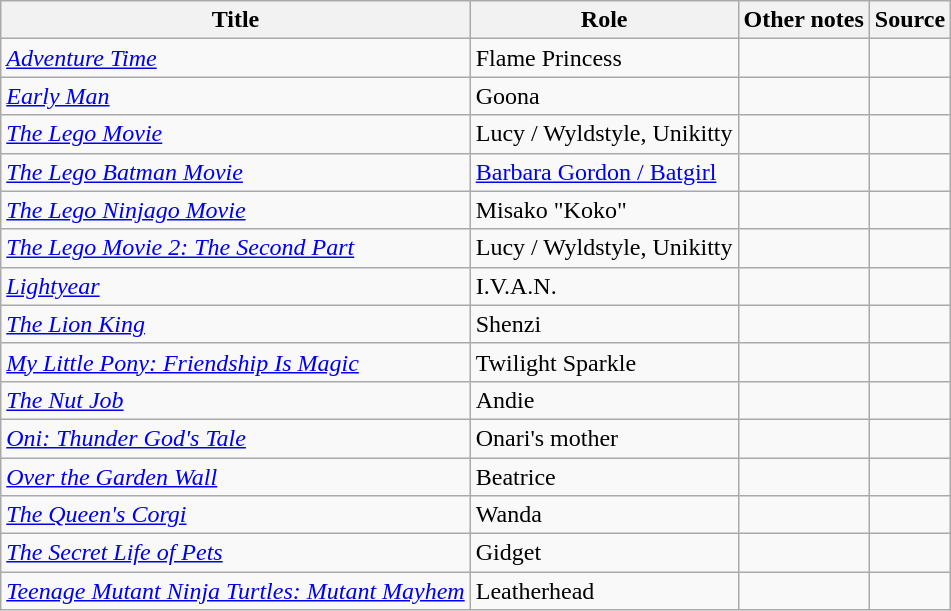<table class="wikitable">
<tr>
<th>Title</th>
<th>Role</th>
<th>Other notes</th>
<th>Source</th>
</tr>
<tr>
<td><em><a href='#'>Adventure Time</a></em></td>
<td>Flame Princess</td>
<td></td>
<td></td>
</tr>
<tr>
<td><em><a href='#'>Early Man</a></em></td>
<td>Goona</td>
<td></td>
<td></td>
</tr>
<tr>
<td><em><a href='#'>The Lego Movie</a></em></td>
<td>Lucy / Wyldstyle, Unikitty</td>
<td></td>
<td></td>
</tr>
<tr>
<td><em><a href='#'>The Lego Batman Movie</a></em></td>
<td><a href='#'>Barbara Gordon / Batgirl</a></td>
<td></td>
<td></td>
</tr>
<tr>
<td><em><a href='#'>The Lego Ninjago Movie</a></em></td>
<td>Misako "Koko"</td>
<td></td>
<td></td>
</tr>
<tr>
<td><em><a href='#'>The Lego Movie 2: The Second Part</a></em></td>
<td>Lucy / Wyldstyle, Unikitty</td>
<td></td>
<td></td>
</tr>
<tr>
<td><em><a href='#'>Lightyear</a></em></td>
<td>I.V.A.N.</td>
<td></td>
<td></td>
</tr>
<tr>
<td><em><a href='#'>The Lion King</a></em></td>
<td>Shenzi</td>
<td></td>
<td></td>
</tr>
<tr>
<td><em><a href='#'>My Little Pony: Friendship Is Magic</a></em></td>
<td>Twilight Sparkle</td>
<td></td>
<td></td>
</tr>
<tr>
<td><em><a href='#'>The Nut Job</a></em></td>
<td>Andie</td>
<td></td>
<td></td>
</tr>
<tr>
<td><em><a href='#'>Oni: Thunder God's Tale</a></em></td>
<td>Onari's mother</td>
<td></td>
<td></td>
</tr>
<tr>
<td><em><a href='#'>Over the Garden Wall</a></em></td>
<td>Beatrice</td>
<td></td>
<td></td>
</tr>
<tr>
<td><em><a href='#'>The Queen's Corgi</a></em></td>
<td>Wanda</td>
<td></td>
<td></td>
</tr>
<tr>
<td><em><a href='#'>The Secret Life of Pets</a></em></td>
<td>Gidget</td>
<td></td>
<td></td>
</tr>
<tr>
<td><em><a href='#'>Teenage Mutant Ninja Turtles: Mutant Mayhem</a></em></td>
<td>Leatherhead</td>
<td></td>
<td></td>
</tr>
</table>
